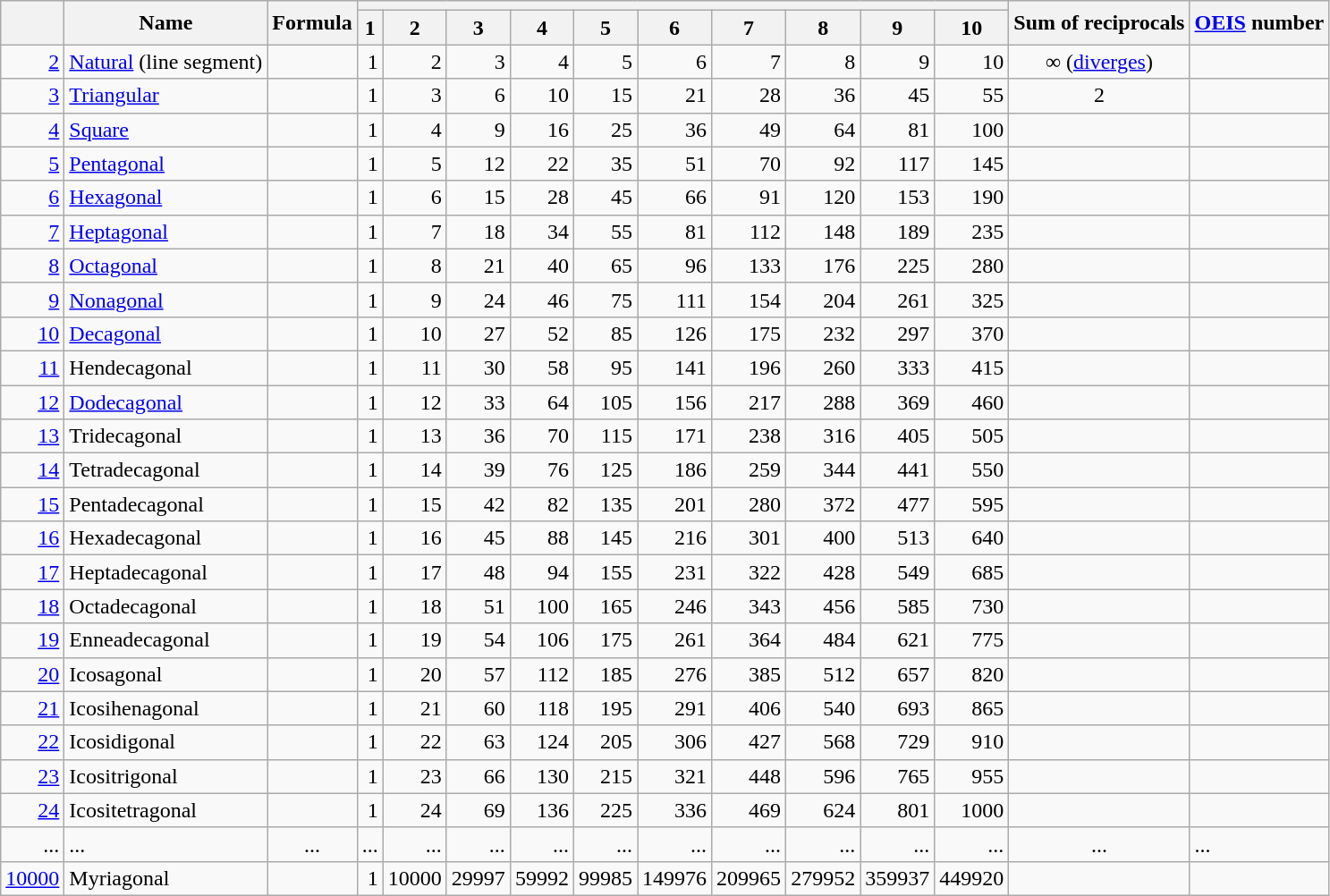<table class="wikitable">
<tr>
<th rowspan="2"></th>
<th rowspan="2">Name</th>
<th rowspan="2">Formula</th>
<th colspan="10"></th>
<th rowspan="2" align="right">Sum of reciprocals</th>
<th rowspan="2" align="center"><a href='#'>OEIS</a> number</th>
</tr>
<tr>
<th>1</th>
<th>2</th>
<th>3</th>
<th>4</th>
<th>5</th>
<th>6</th>
<th>7</th>
<th>8</th>
<th>9</th>
<th>10</th>
</tr>
<tr>
<td align="right"><a href='#'>2</a></td>
<td><a href='#'>Natural</a> (line segment)</td>
<td align="center"></td>
<td align="right">1</td>
<td align="right">2</td>
<td align="right">3</td>
<td align="right">4</td>
<td align="right">5</td>
<td align="right">6</td>
<td align="right">7</td>
<td align="right">8</td>
<td align="right">9</td>
<td align="right">10</td>
<td align="center">∞ (<a href='#'>diverges</a>)</td>
<td></td>
</tr>
<tr>
<td align="right"><a href='#'>3</a></td>
<td><a href='#'>Triangular</a></td>
<td align="center"></td>
<td align="right">1</td>
<td align="right">3</td>
<td align="right">6</td>
<td align="right">10</td>
<td align="right">15</td>
<td align="right">21</td>
<td align="right">28</td>
<td align="right">36</td>
<td align="right">45</td>
<td align="right">55</td>
<td align="center">2</td>
<td></td>
</tr>
<tr>
<td align="right"><a href='#'>4</a></td>
<td><a href='#'>Square</a></td>
<td align="center"></td>
<td align="right">1</td>
<td align="right">4</td>
<td align="right">9</td>
<td align="right">16</td>
<td align="right">25</td>
<td align="right">36</td>
<td align="right">49</td>
<td align="right">64</td>
<td align="right">81</td>
<td align="right">100</td>
<td align="center"></td>
<td></td>
</tr>
<tr>
<td align="right"><a href='#'>5</a></td>
<td><a href='#'>Pentagonal</a></td>
<td align="center"></td>
<td align="right">1</td>
<td align="right">5</td>
<td align="right">12</td>
<td align="right">22</td>
<td align="right">35</td>
<td align="right">51</td>
<td align="right">70</td>
<td align="right">92</td>
<td align="right">117</td>
<td align="right">145</td>
<td align="center"></td>
<td></td>
</tr>
<tr>
<td align="right"><a href='#'>6</a></td>
<td><a href='#'>Hexagonal</a></td>
<td align="center"></td>
<td align="right">1</td>
<td align="right">6</td>
<td align="right">15</td>
<td align="right">28</td>
<td align="right">45</td>
<td align="right">66</td>
<td align="right">91</td>
<td align="right">120</td>
<td align="right">153</td>
<td align="right">190</td>
<td align="center"></td>
<td></td>
</tr>
<tr>
<td align="right"><a href='#'>7</a></td>
<td><a href='#'>Heptagonal</a></td>
<td align="center"></td>
<td align="right">1</td>
<td align="right">7</td>
<td align="right">18</td>
<td align="right">34</td>
<td align="right">55</td>
<td align="right">81</td>
<td align="right">112</td>
<td align="right">148</td>
<td align="right">189</td>
<td align="right">235</td>
<td align="center"></td>
<td></td>
</tr>
<tr>
<td align="right"><a href='#'>8</a></td>
<td><a href='#'>Octagonal</a></td>
<td align="center"></td>
<td align="right">1</td>
<td align="right">8</td>
<td align="right">21</td>
<td align="right">40</td>
<td align="right">65</td>
<td align="right">96</td>
<td align="right">133</td>
<td align="right">176</td>
<td align="right">225</td>
<td align="right">280</td>
<td align="center"></td>
<td></td>
</tr>
<tr>
<td align="right"><a href='#'>9</a></td>
<td><a href='#'>Nonagonal</a></td>
<td align="center"></td>
<td align="right">1</td>
<td align="right">9</td>
<td align="right">24</td>
<td align="right">46</td>
<td align="right">75</td>
<td align="right">111</td>
<td align="right">154</td>
<td align="right">204</td>
<td align="right">261</td>
<td align="right">325</td>
<td align="center"></td>
<td></td>
</tr>
<tr>
<td align="right"><a href='#'>10</a></td>
<td><a href='#'>Decagonal</a></td>
<td align="center"></td>
<td align="right">1</td>
<td align="right">10</td>
<td align="right">27</td>
<td align="right">52</td>
<td align="right">85</td>
<td align="right">126</td>
<td align="right">175</td>
<td align="right">232</td>
<td align="right">297</td>
<td align="right">370</td>
<td align="center"></td>
<td></td>
</tr>
<tr>
<td align="right"><a href='#'>11</a></td>
<td>Hendecagonal</td>
<td align="center"></td>
<td align="right">1</td>
<td align="right">11</td>
<td align="right">30</td>
<td align="right">58</td>
<td align="right">95</td>
<td align="right">141</td>
<td align="right">196</td>
<td align="right">260</td>
<td align="right">333</td>
<td align="right">415</td>
<td align="center"></td>
<td></td>
</tr>
<tr>
<td align="right"><a href='#'>12</a></td>
<td><a href='#'>Dodecagonal</a></td>
<td align="center"></td>
<td align="right">1</td>
<td align="right">12</td>
<td align="right">33</td>
<td align="right">64</td>
<td align="right">105</td>
<td align="right">156</td>
<td align="right">217</td>
<td align="right">288</td>
<td align="right">369</td>
<td align="right">460</td>
<td align="center"></td>
<td></td>
</tr>
<tr>
<td align="right"><a href='#'>13</a></td>
<td>Tridecagonal</td>
<td align="center"></td>
<td align="right">1</td>
<td align="right">13</td>
<td align="right">36</td>
<td align="right">70</td>
<td align="right">115</td>
<td align="right">171</td>
<td align="right">238</td>
<td align="right">316</td>
<td align="right">405</td>
<td align="right">505</td>
<td align="center"></td>
<td></td>
</tr>
<tr>
<td align="right"><a href='#'>14</a></td>
<td>Tetradecagonal</td>
<td align="center"></td>
<td align="right">1</td>
<td align="right">14</td>
<td align="right">39</td>
<td align="right">76</td>
<td align="right">125</td>
<td align="right">186</td>
<td align="right">259</td>
<td align="right">344</td>
<td align="right">441</td>
<td align="right">550</td>
<td align="center"></td>
<td></td>
</tr>
<tr>
<td align="right"><a href='#'>15</a></td>
<td>Pentadecagonal</td>
<td align="center"></td>
<td align="right">1</td>
<td align="right">15</td>
<td align="right">42</td>
<td align="right">82</td>
<td align="right">135</td>
<td align="right">201</td>
<td align="right">280</td>
<td align="right">372</td>
<td align="right">477</td>
<td align="right">595</td>
<td align="center"></td>
<td></td>
</tr>
<tr>
<td align="right"><a href='#'>16</a></td>
<td>Hexadecagonal</td>
<td align="center"></td>
<td align="right">1</td>
<td align="right">16</td>
<td align="right">45</td>
<td align="right">88</td>
<td align="right">145</td>
<td align="right">216</td>
<td align="right">301</td>
<td align="right">400</td>
<td align="right">513</td>
<td align="right">640</td>
<td align="center"></td>
<td></td>
</tr>
<tr>
<td align="right"><a href='#'>17</a></td>
<td>Heptadecagonal</td>
<td align="center"></td>
<td align="right">1</td>
<td align="right">17</td>
<td align="right">48</td>
<td align="right">94</td>
<td align="right">155</td>
<td align="right">231</td>
<td align="right">322</td>
<td align="right">428</td>
<td align="right">549</td>
<td align="right">685</td>
<td align="center"></td>
<td></td>
</tr>
<tr>
<td align="right"><a href='#'>18</a></td>
<td>Octadecagonal</td>
<td align="center"></td>
<td align="right">1</td>
<td align="right">18</td>
<td align="right">51</td>
<td align="right">100</td>
<td align="right">165</td>
<td align="right">246</td>
<td align="right">343</td>
<td align="right">456</td>
<td align="right">585</td>
<td align="right">730</td>
<td align="center"> </td>
<td></td>
</tr>
<tr>
<td align="right"><a href='#'>19</a></td>
<td>Enneadecagonal</td>
<td align="center"></td>
<td align="right">1</td>
<td align="right">19</td>
<td align="right">54</td>
<td align="right">106</td>
<td align="right">175</td>
<td align="right">261</td>
<td align="right">364</td>
<td align="right">484</td>
<td align="right">621</td>
<td align="right">775</td>
<td align="center"></td>
<td></td>
</tr>
<tr>
<td align="right"><a href='#'>20</a></td>
<td>Icosagonal</td>
<td align="center"></td>
<td align="right">1</td>
<td align="right">20</td>
<td align="right">57</td>
<td align="right">112</td>
<td align="right">185</td>
<td align="right">276</td>
<td align="right">385</td>
<td align="right">512</td>
<td align="right">657</td>
<td align="right">820</td>
<td align="center"></td>
<td></td>
</tr>
<tr>
<td align="right"><a href='#'>21</a></td>
<td>Icosihenagonal</td>
<td align="center"></td>
<td align="right">1</td>
<td align="right">21</td>
<td align="right">60</td>
<td align="right">118</td>
<td align="right">195</td>
<td align="right">291</td>
<td align="right">406</td>
<td align="right">540</td>
<td align="right">693</td>
<td align="right">865</td>
<td align="center"></td>
<td></td>
</tr>
<tr>
<td align="right"><a href='#'>22</a></td>
<td>Icosidigonal</td>
<td align="center"></td>
<td align="right">1</td>
<td align="right">22</td>
<td align="right">63</td>
<td align="right">124</td>
<td align="right">205</td>
<td align="right">306</td>
<td align="right">427</td>
<td align="right">568</td>
<td align="right">729</td>
<td align="right">910</td>
<td align="center"></td>
<td></td>
</tr>
<tr>
<td align="right"><a href='#'>23</a></td>
<td>Icositrigonal</td>
<td align="center"></td>
<td align="right">1</td>
<td align="right">23</td>
<td align="right">66</td>
<td align="right">130</td>
<td align="right">215</td>
<td align="right">321</td>
<td align="right">448</td>
<td align="right">596</td>
<td align="right">765</td>
<td align="right">955</td>
<td align="center"></td>
<td></td>
</tr>
<tr>
<td align="right"><a href='#'>24</a></td>
<td>Icositetragonal</td>
<td align="center"></td>
<td align="right">1</td>
<td align="right">24</td>
<td align="right">69</td>
<td align="right">136</td>
<td align="right">225</td>
<td align="right">336</td>
<td align="right">469</td>
<td align="right">624</td>
<td align="right">801</td>
<td align="right">1000</td>
<td align="center"></td>
<td></td>
</tr>
<tr>
<td align="right">...</td>
<td>...</td>
<td align="center">...</td>
<td align="right">...</td>
<td align="right">...</td>
<td align="right">...</td>
<td align="right">...</td>
<td align="right">...</td>
<td align="right">...</td>
<td align="right">...</td>
<td align="right">...</td>
<td align="right">...</td>
<td align="right">...</td>
<td align="center">...</td>
<td>...</td>
</tr>
<tr>
<td align="right"><a href='#'>10000</a></td>
<td>Myriagonal</td>
<td align="center"></td>
<td align="right">1</td>
<td align="right">10000</td>
<td align="right">29997</td>
<td align="right">59992</td>
<td align="right">99985</td>
<td align="right">149976</td>
<td align="right">209965</td>
<td align="right">279952</td>
<td align="right">359937</td>
<td align="right">449920</td>
<td align="center"></td>
<td></td>
</tr>
</table>
